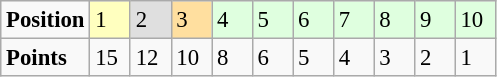<table class="wikitable" style="font-size: 95%;">
<tr>
<td><strong>Position</strong></td>
<td style="background:#FFFFBF;" width=20>1</td>
<td style="background:#dfdfdf;" width=20>2</td>
<td style="background:#FFDF9F;" width=20>3</td>
<td style="background:#dfffdf;" width=20>4</td>
<td style="background:#dfffdf;" width=20>5</td>
<td style="background:#dfffdf;" width=20>6</td>
<td style="background:#dfffdf;" width=20>7</td>
<td style="background:#dfffdf;" width=20>8</td>
<td style="background:#dfffdf;" width=20>9</td>
<td style="background:#dfffdf;" width=20>10</td>
</tr>
<tr>
<td><strong>Points</strong></td>
<td>15</td>
<td>12</td>
<td>10</td>
<td>8</td>
<td>6</td>
<td>5</td>
<td>4</td>
<td>3</td>
<td>2</td>
<td>1</td>
</tr>
</table>
